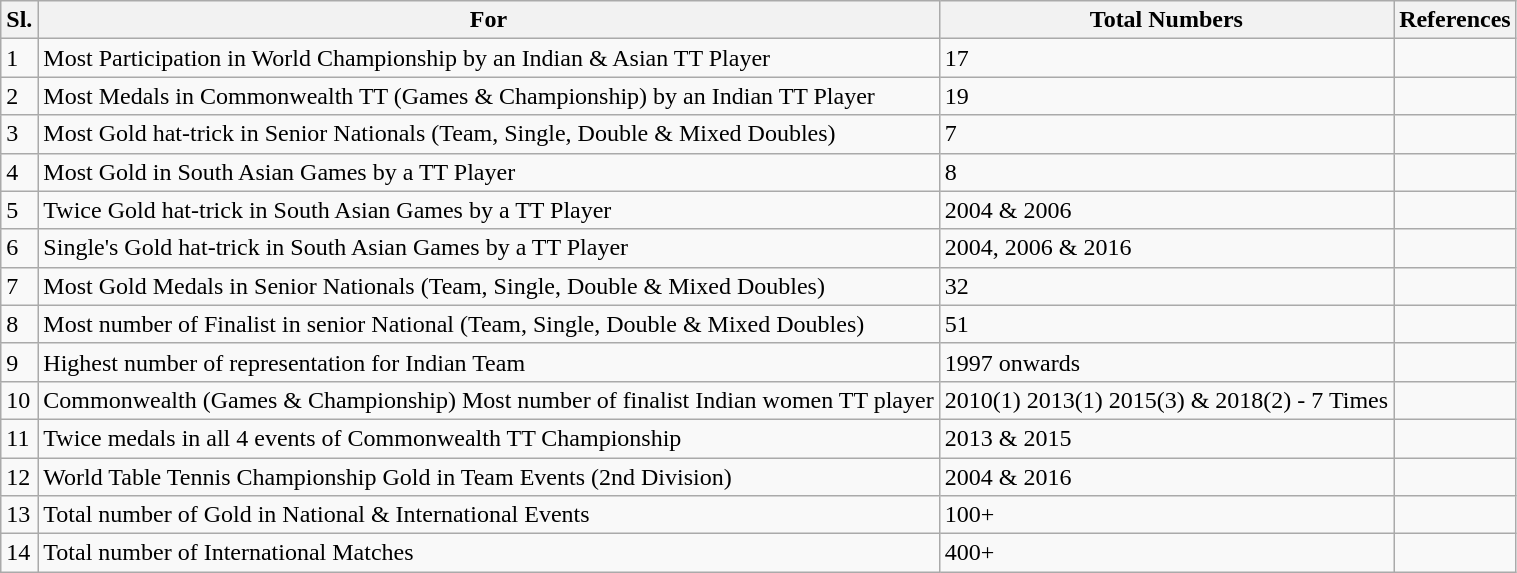<table class="wikitable">
<tr>
<th>Sl.</th>
<th>For</th>
<th>Total Numbers</th>
<th>References</th>
</tr>
<tr>
<td>1</td>
<td>Most Participation in World Championship by an Indian & Asian TT Player</td>
<td>17</td>
<td></td>
</tr>
<tr>
<td>2</td>
<td>Most Medals in Commonwealth TT (Games & Championship) by an Indian TT Player</td>
<td>19</td>
<td></td>
</tr>
<tr>
<td>3</td>
<td>Most Gold hat-trick in Senior Nationals (Team, Single, Double & Mixed Doubles)</td>
<td>7</td>
<td></td>
</tr>
<tr>
<td>4</td>
<td>Most Gold in South Asian Games by a TT Player</td>
<td>8</td>
<td></td>
</tr>
<tr>
<td>5</td>
<td>Twice Gold hat-trick in South Asian Games by a TT Player</td>
<td>2004 & 2006</td>
<td></td>
</tr>
<tr>
<td>6</td>
<td>Single's Gold hat-trick in South Asian Games by a TT Player</td>
<td>2004, 2006 & 2016</td>
<td></td>
</tr>
<tr>
<td>7</td>
<td>Most Gold Medals in Senior Nationals (Team, Single, Double & Mixed Doubles)</td>
<td>32</td>
<td></td>
</tr>
<tr>
<td>8</td>
<td>Most number of Finalist in senior National (Team, Single, Double & Mixed Doubles)</td>
<td>51</td>
<td></td>
</tr>
<tr>
<td>9</td>
<td>Highest number of representation for Indian Team</td>
<td>1997 onwards</td>
<td></td>
</tr>
<tr>
<td>10</td>
<td>Commonwealth (Games & Championship) Most number of finalist Indian women TT player</td>
<td>2010(1) 2013(1) 2015(3) & 2018(2) - 7 Times</td>
<td></td>
</tr>
<tr>
<td>11</td>
<td>Twice medals in all 4 events of Commonwealth TT Championship</td>
<td>2013 & 2015</td>
<td></td>
</tr>
<tr>
<td>12</td>
<td>World Table Tennis Championship Gold in Team Events (2nd Division)</td>
<td>2004 & 2016</td>
<td></td>
</tr>
<tr>
<td>13</td>
<td>Total number of Gold in National & International Events</td>
<td>100+</td>
<td></td>
</tr>
<tr>
<td>14</td>
<td>Total number of International Matches</td>
<td>400+</td>
<td></td>
</tr>
</table>
